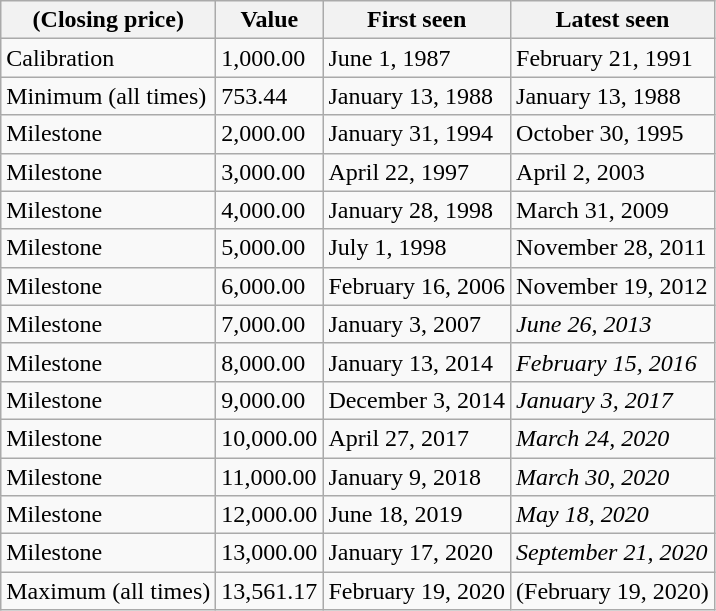<table class="wikitable">
<tr>
<th>(Closing price)</th>
<th>Value</th>
<th>First seen</th>
<th>Latest seen</th>
</tr>
<tr>
<td>Calibration</td>
<td>1,000.00</td>
<td>June 1, 1987</td>
<td>February 21, 1991</td>
</tr>
<tr>
<td>Minimum (all times)</td>
<td>753.44</td>
<td>January 13, 1988</td>
<td>January 13, 1988</td>
</tr>
<tr>
<td>Milestone</td>
<td>2,000.00</td>
<td>January 31, 1994</td>
<td>October 30, 1995</td>
</tr>
<tr>
<td>Milestone</td>
<td>3,000.00</td>
<td>April 22, 1997</td>
<td>April 2, 2003</td>
</tr>
<tr>
<td>Milestone</td>
<td>4,000.00</td>
<td>January 28, 1998</td>
<td>March 31, 2009</td>
</tr>
<tr>
<td>Milestone</td>
<td>5,000.00</td>
<td>July 1, 1998</td>
<td>November 28, 2011</td>
</tr>
<tr>
<td>Milestone</td>
<td>6,000.00</td>
<td>February 16, 2006</td>
<td>November 19, 2012</td>
</tr>
<tr>
<td>Milestone</td>
<td>7,000.00</td>
<td>January 3, 2007</td>
<td><em>June 26, 2013</em></td>
</tr>
<tr>
<td>Milestone</td>
<td>8,000.00</td>
<td>January 13, 2014</td>
<td><em>February 15, 2016</em></td>
</tr>
<tr>
<td>Milestone</td>
<td>9,000.00</td>
<td>December 3, 2014</td>
<td><em>January 3, 2017</em></td>
</tr>
<tr>
<td>Milestone</td>
<td>10,000.00</td>
<td>April 27, 2017</td>
<td><em>March 24, 2020</em></td>
</tr>
<tr>
<td>Milestone</td>
<td>11,000.00</td>
<td>January 9, 2018</td>
<td><em>March 30, 2020</em></td>
</tr>
<tr>
<td>Milestone</td>
<td>12,000.00</td>
<td>June 18, 2019</td>
<td><em>May 18, 2020</em></td>
</tr>
<tr>
<td>Milestone</td>
<td>13,000.00</td>
<td>January 17, 2020</td>
<td><em>September 21, 2020</em></td>
</tr>
<tr>
<td>Maximum (all times)</td>
<td>13,561.17</td>
<td>February 19, 2020</td>
<td>(February 19, 2020)</td>
</tr>
</table>
